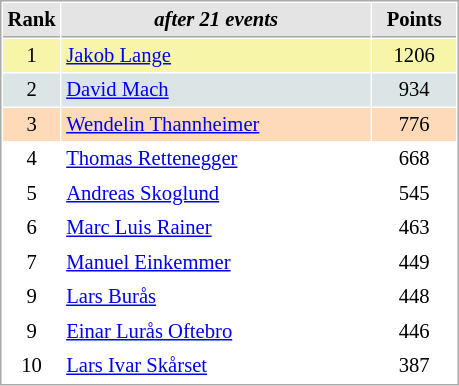<table cellspacing="1" cellpadding="3" style="border:1px solid #AAAAAA;font-size:86%">
<tr style="background-color: #E4E4E4;">
<th style="border-bottom:1px solid #AAAAAA; width: 10px;">Rank</th>
<th style="border-bottom:1px solid #AAAAAA; width: 200px;"><em>after 21 events</em></th>
<th style="border-bottom:1px solid #AAAAAA; width: 50px;">Points</th>
</tr>
<tr style="background:#f7f6a8;">
<td align=center>1</td>
<td> <a href='#'>Jakob Lange</a></td>
<td align=center>1206</td>
</tr>
<tr style="background:#dce5e5;">
<td align=center>2</td>
<td> <a href='#'>David Mach</a></td>
<td align=center>934</td>
</tr>
<tr style="background:#ffdab9;">
<td align=center>3</td>
<td> <a href='#'>Wendelin Thannheimer</a></td>
<td align=center>776</td>
</tr>
<tr>
<td align=center>4</td>
<td> <a href='#'>Thomas Rettenegger</a></td>
<td align=center>668</td>
</tr>
<tr>
<td align=center>5</td>
<td> <a href='#'>Andreas Skoglund</a></td>
<td align=center>545</td>
</tr>
<tr>
<td align=center>6</td>
<td> <a href='#'>Marc Luis Rainer</a></td>
<td align=center>463</td>
</tr>
<tr>
<td align=center>7</td>
<td> <a href='#'>Manuel Einkemmer</a></td>
<td align=center>449</td>
</tr>
<tr>
<td align=center>9</td>
<td> <a href='#'>Lars Burås</a></td>
<td align=center>448</td>
</tr>
<tr>
<td align=center>9</td>
<td> <a href='#'>Einar Lurås Oftebro</a></td>
<td align=center>446</td>
</tr>
<tr>
<td align=center>10</td>
<td> <a href='#'>Lars Ivar Skårset</a></td>
<td align=center>387</td>
</tr>
</table>
